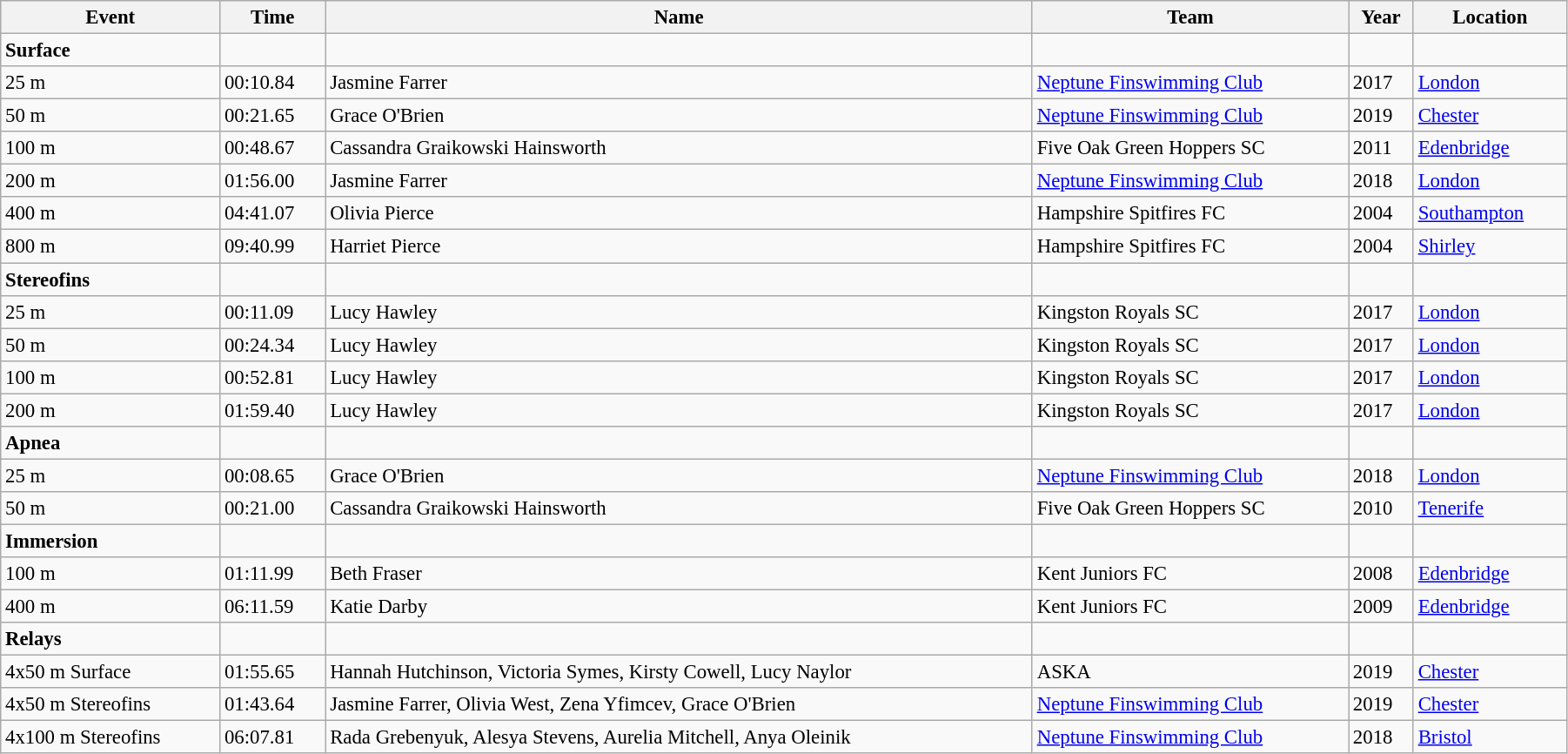<table class="wikitable" style="width: 95%; font-size: 95%;">
<tr>
<th>Event</th>
<th>Time</th>
<th>Name</th>
<th>Team</th>
<th>Year</th>
<th>Location</th>
</tr>
<tr>
<td><strong>Surface</strong></td>
<td></td>
<td></td>
<td></td>
<td></td>
</tr>
<tr>
<td>25 m</td>
<td>00:10.84</td>
<td>Jasmine Farrer</td>
<td><a href='#'>Neptune Finswimming Club</a></td>
<td>2017</td>
<td> <a href='#'>London</a></td>
</tr>
<tr>
<td>50 m</td>
<td>00:21.65</td>
<td>Grace O'Brien</td>
<td><a href='#'>Neptune Finswimming Club</a></td>
<td>2019</td>
<td> <a href='#'>Chester</a></td>
</tr>
<tr>
<td>100 m</td>
<td>00:48.67</td>
<td>Cassandra Graikowski Hainsworth</td>
<td>Five Oak Green Hoppers SC</td>
<td>2011</td>
<td> <a href='#'>Edenbridge</a></td>
</tr>
<tr>
<td>200 m</td>
<td>01:56.00</td>
<td>Jasmine Farrer</td>
<td><a href='#'>Neptune Finswimming Club</a></td>
<td>2018</td>
<td> <a href='#'>London</a></td>
</tr>
<tr>
<td>400 m</td>
<td>04:41.07</td>
<td>Olivia Pierce</td>
<td>Hampshire Spitfires FC</td>
<td>2004</td>
<td> <a href='#'>Southampton</a></td>
</tr>
<tr>
<td>800 m</td>
<td>09:40.99</td>
<td>Harriet Pierce</td>
<td>Hampshire Spitfires FC</td>
<td>2004</td>
<td> <a href='#'>Shirley</a></td>
</tr>
<tr>
<td><strong>Stereofins</strong></td>
<td></td>
<td></td>
<td></td>
<td></td>
<td></td>
</tr>
<tr>
<td>25 m</td>
<td>00:11.09</td>
<td>Lucy Hawley</td>
<td>Kingston Royals SC</td>
<td>2017</td>
<td> <a href='#'>London</a></td>
</tr>
<tr>
<td>50 m</td>
<td>00:24.34</td>
<td>Lucy Hawley</td>
<td>Kingston Royals SC</td>
<td>2017</td>
<td> <a href='#'>London</a></td>
</tr>
<tr>
<td>100 m</td>
<td>00:52.81</td>
<td>Lucy Hawley</td>
<td>Kingston Royals SC</td>
<td>2017</td>
<td> <a href='#'>London</a></td>
</tr>
<tr>
<td>200 m</td>
<td>01:59.40</td>
<td>Lucy Hawley</td>
<td>Kingston Royals SC</td>
<td>2017</td>
<td> <a href='#'>London</a></td>
</tr>
<tr>
<td><strong>Apnea</strong></td>
<td></td>
<td></td>
<td></td>
<td></td>
</tr>
<tr>
<td>25 m</td>
<td>00:08.65</td>
<td>Grace O'Brien</td>
<td><a href='#'>Neptune Finswimming Club</a></td>
<td>2018</td>
<td> <a href='#'>London</a></td>
</tr>
<tr>
<td>50 m</td>
<td>00:21.00</td>
<td>Cassandra Graikowski Hainsworth</td>
<td>Five Oak Green Hoppers SC</td>
<td>2010</td>
<td> <a href='#'>Tenerife</a></td>
</tr>
<tr>
<td><strong>Immersion</strong></td>
<td></td>
<td></td>
<td></td>
<td></td>
<td></td>
</tr>
<tr>
<td>100 m</td>
<td>01:11.99</td>
<td>Beth Fraser</td>
<td>Kent Juniors FC</td>
<td>2008</td>
<td> <a href='#'>Edenbridge</a></td>
</tr>
<tr>
<td>400 m</td>
<td>06:11.59</td>
<td>Katie Darby</td>
<td>Kent Juniors FC</td>
<td>2009</td>
<td> <a href='#'>Edenbridge</a></td>
</tr>
<tr>
<td><strong>Relays</strong></td>
<td></td>
<td></td>
<td></td>
<td></td>
<td></td>
</tr>
<tr>
<td>4x50 m Surface</td>
<td>01:55.65</td>
<td>Hannah Hutchinson, Victoria Symes, Kirsty Cowell, Lucy Naylor</td>
<td>ASKA</td>
<td>2019</td>
<td> <a href='#'>Chester</a></td>
</tr>
<tr>
<td>4x50 m Stereofins</td>
<td>01:43.64</td>
<td>Jasmine Farrer, Olivia West, Zena Yfimcev, Grace O'Brien</td>
<td><a href='#'>Neptune Finswimming Club</a></td>
<td>2019</td>
<td> <a href='#'>Chester</a></td>
</tr>
<tr>
<td>4x100 m Stereofins</td>
<td>06:07.81</td>
<td>Rada Grebenyuk, Alesya Stevens, Aurelia Mitchell, Anya Oleinik</td>
<td><a href='#'>Neptune Finswimming Club</a></td>
<td>2018</td>
<td> <a href='#'>Bristol</a></td>
</tr>
</table>
